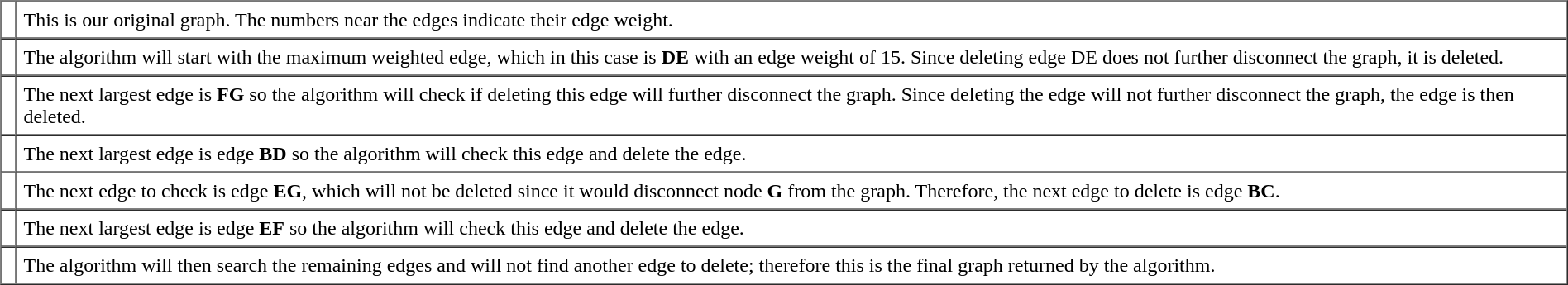<table border=1 cellspacing=0 cellpadding=5 class="skin-invert-image">
<tr>
<td></td>
<td>This is our original graph. The numbers near the edges indicate their edge weight.</td>
</tr>
<tr>
<td></td>
<td>The algorithm will start with the maximum weighted edge, which in this case is <strong>DE</strong> with an edge weight of 15. Since deleting edge DE does not further disconnect the graph, it is deleted.</td>
</tr>
<tr>
<td></td>
<td>The next largest edge is <strong>FG</strong> so the algorithm will check if deleting this edge will further disconnect the graph.  Since deleting the edge will not further disconnect the graph, the edge is then deleted.</td>
</tr>
<tr>
<td></td>
<td>The next largest edge is edge <strong>BD</strong> so the algorithm will check this edge and delete the edge.</td>
</tr>
<tr>
<td></td>
<td>The next edge to check is edge <strong>EG</strong>, which will not be deleted since it would disconnect node <strong>G</strong> from the graph.  Therefore, the next edge to delete is edge <strong>BC</strong>.</td>
</tr>
<tr>
<td></td>
<td>The next largest edge is edge <strong>EF</strong> so the algorithm will check this edge and delete the edge.</td>
</tr>
<tr>
<td></td>
<td>The algorithm will then search the remaining edges and will not find another edge to delete; therefore this is the final graph returned by the algorithm.</td>
</tr>
</table>
